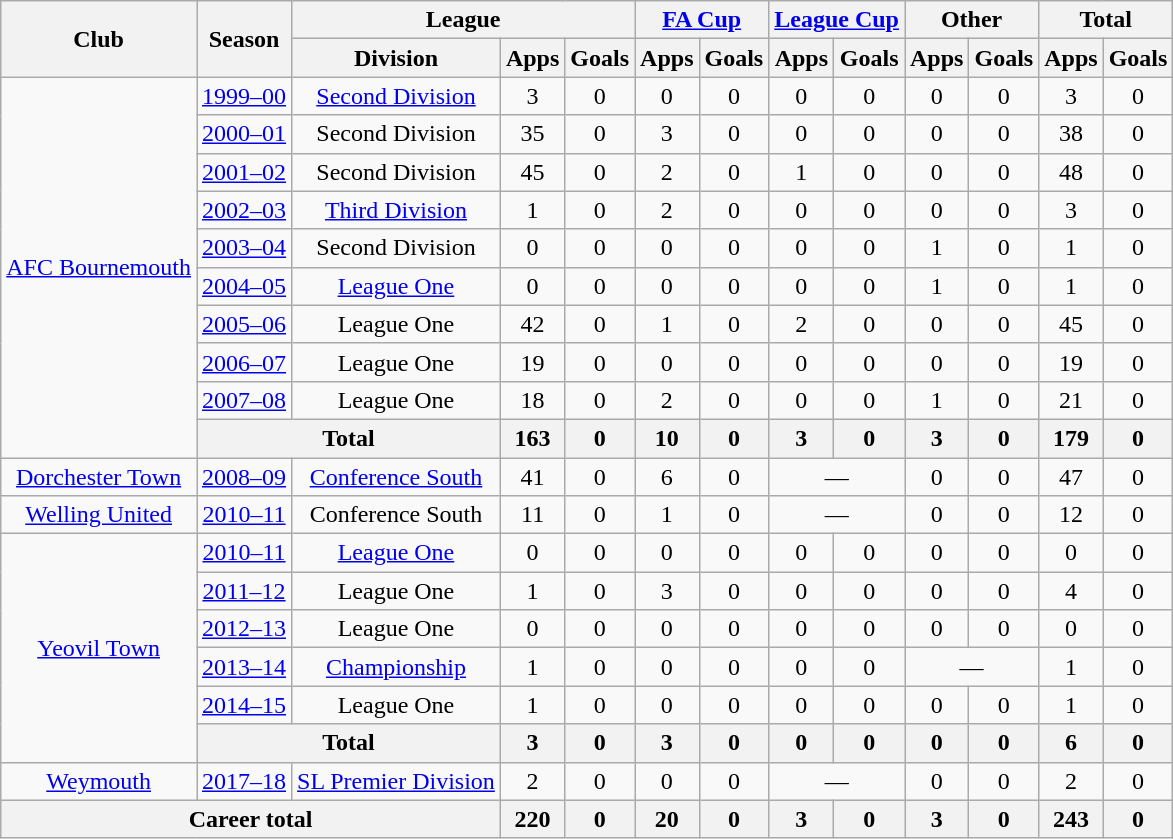<table class=wikitable style="text-align: center">
<tr>
<th rowspan=2>Club</th>
<th rowspan=2>Season</th>
<th colspan=3>League</th>
<th colspan=2><a href='#'>FA Cup</a></th>
<th colspan=2><a href='#'>League Cup</a></th>
<th colspan=2>Other</th>
<th colspan=2>Total</th>
</tr>
<tr>
<th>Division</th>
<th>Apps</th>
<th>Goals</th>
<th>Apps</th>
<th>Goals</th>
<th>Apps</th>
<th>Goals</th>
<th>Apps</th>
<th>Goals</th>
<th>Apps</th>
<th>Goals</th>
</tr>
<tr>
<td rowspan=10><a href='#'>AFC Bournemouth</a></td>
<td><a href='#'>1999–00</a></td>
<td><a href='#'>Second Division</a></td>
<td>3</td>
<td>0</td>
<td>0</td>
<td>0</td>
<td>0</td>
<td>0</td>
<td>0</td>
<td>0</td>
<td>3</td>
<td>0</td>
</tr>
<tr>
<td><a href='#'>2000–01</a></td>
<td>Second Division</td>
<td>35</td>
<td>0</td>
<td>3</td>
<td>0</td>
<td>0</td>
<td>0</td>
<td>0</td>
<td>0</td>
<td>38</td>
<td>0</td>
</tr>
<tr>
<td><a href='#'>2001–02</a></td>
<td>Second Division</td>
<td>45</td>
<td>0</td>
<td>2</td>
<td>0</td>
<td>1</td>
<td>0</td>
<td>0</td>
<td>0</td>
<td>48</td>
<td>0</td>
</tr>
<tr>
<td><a href='#'>2002–03</a></td>
<td><a href='#'>Third Division</a></td>
<td>1</td>
<td>0</td>
<td>2</td>
<td>0</td>
<td>0</td>
<td>0</td>
<td>0</td>
<td>0</td>
<td>3</td>
<td>0</td>
</tr>
<tr>
<td><a href='#'>2003–04</a></td>
<td>Second Division</td>
<td>0</td>
<td>0</td>
<td>0</td>
<td>0</td>
<td>0</td>
<td>0</td>
<td>1</td>
<td>0</td>
<td>1</td>
<td>0</td>
</tr>
<tr>
<td><a href='#'>2004–05</a></td>
<td><a href='#'>League One</a></td>
<td>0</td>
<td>0</td>
<td>0</td>
<td>0</td>
<td>0</td>
<td>0</td>
<td>1</td>
<td>0</td>
<td>1</td>
<td>0</td>
</tr>
<tr>
<td><a href='#'>2005–06</a></td>
<td>League One</td>
<td>42</td>
<td>0</td>
<td>1</td>
<td>0</td>
<td>2</td>
<td>0</td>
<td>0</td>
<td>0</td>
<td>45</td>
<td>0</td>
</tr>
<tr>
<td><a href='#'>2006–07</a></td>
<td>League One</td>
<td>19</td>
<td>0</td>
<td>0</td>
<td>0</td>
<td>0</td>
<td>0</td>
<td>0</td>
<td>0</td>
<td>19</td>
<td>0</td>
</tr>
<tr>
<td><a href='#'>2007–08</a></td>
<td>League One</td>
<td>18</td>
<td>0</td>
<td>2</td>
<td>0</td>
<td>0</td>
<td>0</td>
<td>1</td>
<td>0</td>
<td>21</td>
<td>0</td>
</tr>
<tr>
<th colspan=2>Total</th>
<th>163</th>
<th>0</th>
<th>10</th>
<th>0</th>
<th>3</th>
<th>0</th>
<th>3</th>
<th>0</th>
<th>179</th>
<th>0</th>
</tr>
<tr>
<td><a href='#'>Dorchester Town</a></td>
<td><a href='#'>2008–09</a></td>
<td><a href='#'>Conference South</a></td>
<td>41</td>
<td>0</td>
<td>6</td>
<td>0</td>
<td colspan=2>—</td>
<td>0</td>
<td>0</td>
<td>47</td>
<td>0</td>
</tr>
<tr>
<td><a href='#'>Welling United</a></td>
<td><a href='#'>2010–11</a></td>
<td>Conference South</td>
<td>11</td>
<td>0</td>
<td>1</td>
<td>0</td>
<td colspan=2>—</td>
<td>0</td>
<td>0</td>
<td>12</td>
<td>0</td>
</tr>
<tr>
<td rowspan=6><a href='#'>Yeovil Town</a></td>
<td><a href='#'>2010–11</a></td>
<td><a href='#'>League One</a></td>
<td>0</td>
<td>0</td>
<td>0</td>
<td>0</td>
<td>0</td>
<td>0</td>
<td>0</td>
<td>0</td>
<td>0</td>
<td>0</td>
</tr>
<tr>
<td><a href='#'>2011–12</a></td>
<td>League One</td>
<td>1</td>
<td>0</td>
<td>3</td>
<td>0</td>
<td>0</td>
<td>0</td>
<td>0</td>
<td>0</td>
<td>4</td>
<td>0</td>
</tr>
<tr>
<td><a href='#'>2012–13</a></td>
<td>League One</td>
<td>0</td>
<td>0</td>
<td>0</td>
<td>0</td>
<td>0</td>
<td>0</td>
<td>0</td>
<td>0</td>
<td>0</td>
<td>0</td>
</tr>
<tr>
<td><a href='#'>2013–14</a></td>
<td><a href='#'>Championship</a></td>
<td>1</td>
<td>0</td>
<td>0</td>
<td>0</td>
<td>0</td>
<td>0</td>
<td colspan=2>—</td>
<td>1</td>
<td>0</td>
</tr>
<tr>
<td><a href='#'>2014–15</a></td>
<td>League One</td>
<td>1</td>
<td>0</td>
<td>0</td>
<td>0</td>
<td>0</td>
<td>0</td>
<td>0</td>
<td>0</td>
<td>1</td>
<td>0</td>
</tr>
<tr>
<th colspan=2>Total</th>
<th>3</th>
<th>0</th>
<th>3</th>
<th>0</th>
<th>0</th>
<th>0</th>
<th>0</th>
<th>0</th>
<th>6</th>
<th>0</th>
</tr>
<tr>
<td><a href='#'>Weymouth</a></td>
<td><a href='#'>2017–18</a></td>
<td><a href='#'>SL Premier Division</a></td>
<td>2</td>
<td>0</td>
<td>0</td>
<td>0</td>
<td colspan=2>—</td>
<td>0</td>
<td>0</td>
<td>2</td>
<td>0</td>
</tr>
<tr>
<th colspan=3>Career total</th>
<th>220</th>
<th>0</th>
<th>20</th>
<th>0</th>
<th>3</th>
<th>0</th>
<th>3</th>
<th>0</th>
<th>243</th>
<th>0</th>
</tr>
</table>
